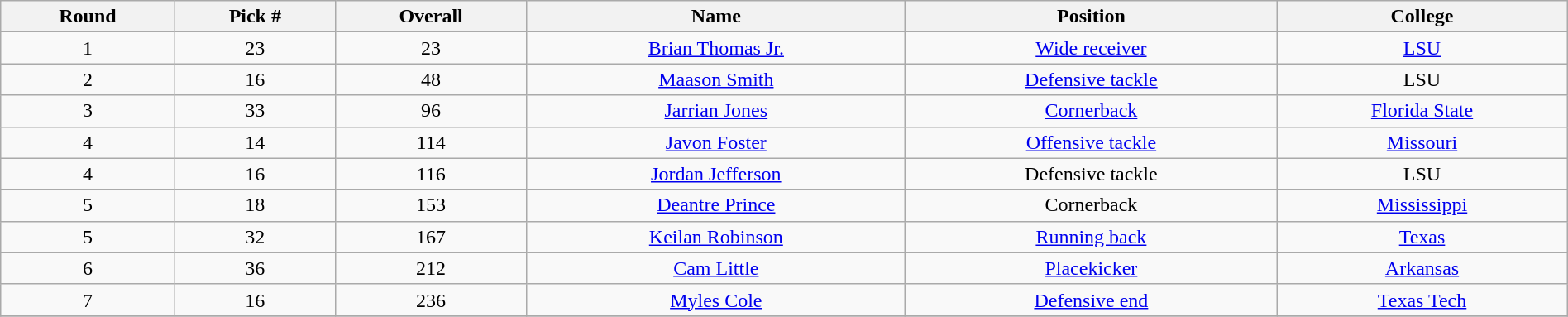<table class="wikitable sortable sortable" style="width: 100%; text-align:center">
<tr>
<th>Round</th>
<th>Pick #</th>
<th>Overall</th>
<th>Name</th>
<th>Position</th>
<th>College</th>
</tr>
<tr>
<td>1</td>
<td>23</td>
<td>23</td>
<td><a href='#'>Brian Thomas Jr.</a></td>
<td><a href='#'>Wide receiver</a></td>
<td><a href='#'>LSU</a></td>
</tr>
<tr>
<td>2</td>
<td>16</td>
<td>48</td>
<td><a href='#'>Maason Smith</a></td>
<td><a href='#'>Defensive tackle</a></td>
<td>LSU</td>
</tr>
<tr>
<td>3</td>
<td>33</td>
<td>96</td>
<td><a href='#'>Jarrian Jones</a></td>
<td><a href='#'>Cornerback</a></td>
<td><a href='#'>Florida State</a></td>
</tr>
<tr>
<td>4</td>
<td>14</td>
<td>114</td>
<td><a href='#'>Javon Foster</a></td>
<td><a href='#'>Offensive tackle</a></td>
<td><a href='#'>Missouri</a></td>
</tr>
<tr>
<td>4</td>
<td>16</td>
<td>116</td>
<td><a href='#'>Jordan Jefferson</a></td>
<td>Defensive tackle</td>
<td>LSU</td>
</tr>
<tr>
<td>5</td>
<td>18</td>
<td>153</td>
<td><a href='#'>Deantre Prince</a></td>
<td>Cornerback</td>
<td><a href='#'>Mississippi</a></td>
</tr>
<tr>
<td>5</td>
<td>32</td>
<td>167</td>
<td><a href='#'>Keilan Robinson</a></td>
<td><a href='#'>Running back</a></td>
<td><a href='#'>Texas</a></td>
</tr>
<tr>
<td>6</td>
<td>36</td>
<td>212</td>
<td><a href='#'>Cam Little</a></td>
<td><a href='#'>Placekicker</a></td>
<td><a href='#'>Arkansas</a></td>
</tr>
<tr>
<td>7</td>
<td>16</td>
<td>236</td>
<td><a href='#'>Myles Cole</a></td>
<td><a href='#'>Defensive end</a></td>
<td><a href='#'>Texas Tech</a></td>
</tr>
<tr>
</tr>
</table>
